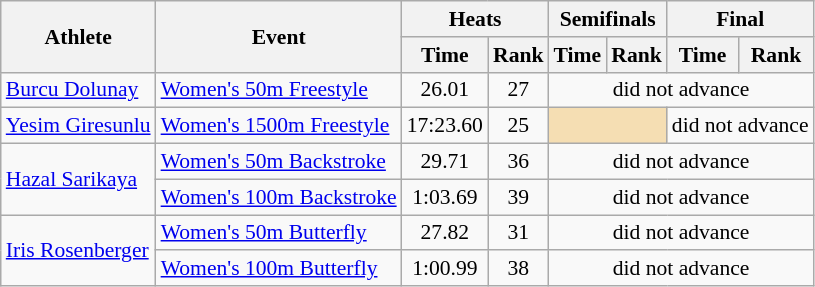<table class=wikitable style="font-size:90%">
<tr>
<th rowspan="2">Athlete</th>
<th rowspan="2">Event</th>
<th colspan="2">Heats</th>
<th colspan="2">Semifinals</th>
<th colspan="2">Final</th>
</tr>
<tr>
<th>Time</th>
<th>Rank</th>
<th>Time</th>
<th>Rank</th>
<th>Time</th>
<th>Rank</th>
</tr>
<tr>
<td rowspan="1"><a href='#'>Burcu Dolunay</a></td>
<td><a href='#'>Women's 50m Freestyle</a></td>
<td align=center>26.01</td>
<td align=center>27</td>
<td align=center colspan=4>did not advance</td>
</tr>
<tr>
<td rowspan="1"><a href='#'>Yesim Giresunlu</a></td>
<td><a href='#'>Women's 1500m Freestyle</a></td>
<td align=center>17:23.60</td>
<td align=center>25</td>
<td colspan= 2 bgcolor="wheat"></td>
<td align=center colspan=2>did not advance</td>
</tr>
<tr>
<td rowspan="2"><a href='#'>Hazal Sarikaya</a></td>
<td><a href='#'>Women's 50m Backstroke</a></td>
<td align=center>29.71</td>
<td align=center>36</td>
<td align=center colspan=4>did not advance</td>
</tr>
<tr>
<td><a href='#'>Women's 100m Backstroke</a></td>
<td align=center>1:03.69</td>
<td align=center>39</td>
<td align=center colspan=4>did not advance</td>
</tr>
<tr>
<td rowspan="2"><a href='#'>Iris Rosenberger</a></td>
<td><a href='#'>Women's 50m Butterfly</a></td>
<td align=center>27.82</td>
<td align=center>31</td>
<td align=center colspan=4>did not advance</td>
</tr>
<tr>
<td><a href='#'>Women's 100m Butterfly</a></td>
<td align=center>1:00.99</td>
<td align=center>38</td>
<td align=center colspan=4>did not advance</td>
</tr>
</table>
